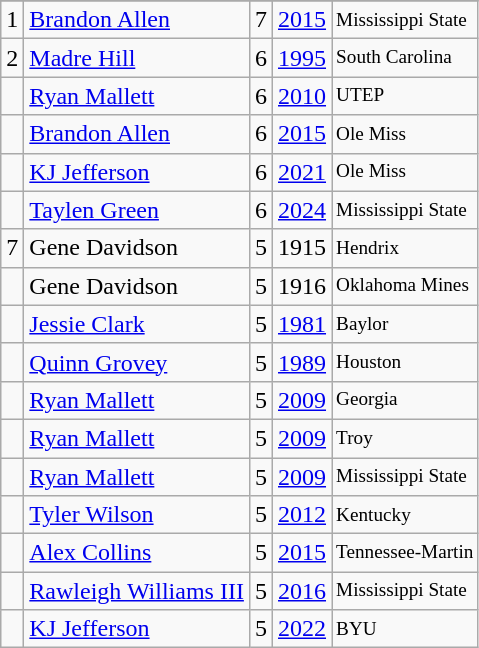<table class="wikitable">
<tr>
</tr>
<tr>
<td>1</td>
<td><a href='#'>Brandon Allen</a></td>
<td><abbr>7</abbr></td>
<td><a href='#'>2015</a></td>
<td style="font-size:80%;">Mississippi State</td>
</tr>
<tr>
<td>2</td>
<td><a href='#'>Madre Hill</a></td>
<td><abbr>6</abbr></td>
<td><a href='#'>1995</a></td>
<td style="font-size:80%;">South Carolina</td>
</tr>
<tr>
<td></td>
<td><a href='#'>Ryan Mallett</a></td>
<td><abbr>6</abbr></td>
<td><a href='#'>2010</a></td>
<td style="font-size:80%;">UTEP</td>
</tr>
<tr>
<td></td>
<td><a href='#'>Brandon Allen</a></td>
<td><abbr>6</abbr></td>
<td><a href='#'>2015</a></td>
<td style="font-size:80%;">Ole Miss</td>
</tr>
<tr>
<td></td>
<td><a href='#'>KJ Jefferson</a></td>
<td><abbr>6</abbr></td>
<td><a href='#'>2021</a></td>
<td style="font-size:80%;">Ole Miss</td>
</tr>
<tr>
<td></td>
<td><a href='#'>Taylen Green</a></td>
<td><abbr>6</abbr></td>
<td><a href='#'>2024</a></td>
<td style="font-size:80%;">Mississippi State</td>
</tr>
<tr>
<td>7</td>
<td>Gene Davidson</td>
<td><abbr>5</abbr></td>
<td>1915</td>
<td style="font-size:80%;">Hendrix</td>
</tr>
<tr>
<td></td>
<td>Gene Davidson</td>
<td><abbr>5</abbr></td>
<td>1916</td>
<td style="font-size:80%;">Oklahoma Mines</td>
</tr>
<tr>
<td></td>
<td><a href='#'>Jessie Clark</a></td>
<td>5</td>
<td><a href='#'>1981</a></td>
<td style="font-size:80%;">Baylor</td>
</tr>
<tr>
<td></td>
<td><a href='#'>Quinn Grovey</a></td>
<td>5</td>
<td><a href='#'>1989</a></td>
<td style="font-size:80%;">Houston</td>
</tr>
<tr>
<td></td>
<td><a href='#'>Ryan Mallett</a></td>
<td><abbr>5</abbr></td>
<td><a href='#'>2009</a></td>
<td style="font-size:80%;">Georgia</td>
</tr>
<tr>
<td></td>
<td><a href='#'>Ryan Mallett</a></td>
<td><abbr>5</abbr></td>
<td><a href='#'>2009</a></td>
<td style="font-size:80%;">Troy</td>
</tr>
<tr>
<td></td>
<td><a href='#'>Ryan Mallett</a></td>
<td><abbr>5</abbr></td>
<td><a href='#'>2009</a></td>
<td style="font-size:80%;">Mississippi State</td>
</tr>
<tr>
<td></td>
<td><a href='#'>Tyler Wilson</a></td>
<td><abbr>5</abbr></td>
<td><a href='#'>2012</a></td>
<td style="font-size:80%;">Kentucky</td>
</tr>
<tr>
<td></td>
<td><a href='#'>Alex Collins</a></td>
<td><abbr>5</abbr></td>
<td><a href='#'>2015</a></td>
<td style="font-size:80%;">Tennessee-Martin</td>
</tr>
<tr>
<td></td>
<td><a href='#'>Rawleigh Williams III</a></td>
<td><abbr>5</abbr></td>
<td><a href='#'>2016</a></td>
<td style="font-size:80%;">Mississippi State</td>
</tr>
<tr>
<td></td>
<td><a href='#'>KJ Jefferson</a></td>
<td><abbr>5</abbr></td>
<td><a href='#'>2022</a></td>
<td style="font-size:80%;">BYU</td>
</tr>
</table>
